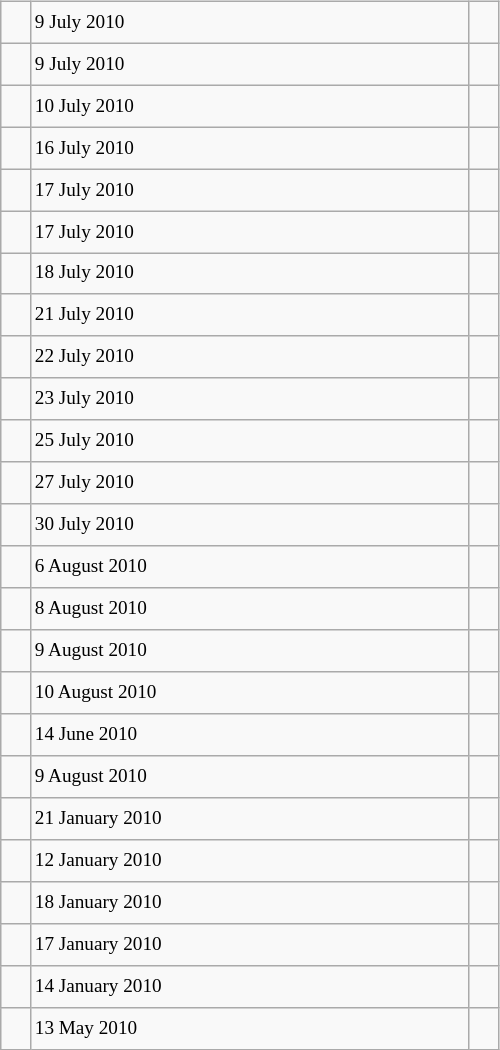<table class="wikitable" style="font-size: 80%; float: left; width: 26em; margin-right: 1em; height: 700px">
<tr>
<td></td>
<td>9 July 2010</td>
<td></td>
</tr>
<tr>
<td></td>
<td>9 July 2010</td>
<td></td>
</tr>
<tr>
<td></td>
<td>10 July 2010</td>
<td></td>
</tr>
<tr>
<td></td>
<td>16 July 2010</td>
<td></td>
</tr>
<tr>
<td></td>
<td>17 July 2010</td>
<td></td>
</tr>
<tr>
<td></td>
<td>17 July 2010</td>
<td></td>
</tr>
<tr>
<td></td>
<td>18 July 2010</td>
<td></td>
</tr>
<tr>
<td></td>
<td>21 July 2010</td>
<td></td>
</tr>
<tr>
<td></td>
<td>22 July 2010</td>
<td></td>
</tr>
<tr>
<td></td>
<td>23 July 2010</td>
<td></td>
</tr>
<tr>
<td></td>
<td>25 July 2010</td>
<td></td>
</tr>
<tr>
<td></td>
<td>27 July 2010</td>
<td></td>
</tr>
<tr>
<td></td>
<td>30 July 2010</td>
<td></td>
</tr>
<tr>
<td></td>
<td>6 August 2010</td>
<td></td>
</tr>
<tr>
<td></td>
<td>8 August 2010</td>
<td></td>
</tr>
<tr>
<td></td>
<td>9 August 2010</td>
<td></td>
</tr>
<tr>
<td></td>
<td>10 August 2010</td>
<td></td>
</tr>
<tr>
<td></td>
<td>14 June 2010</td>
<td></td>
</tr>
<tr>
<td></td>
<td>9 August 2010</td>
<td></td>
</tr>
<tr>
<td></td>
<td>21 January 2010</td>
<td></td>
</tr>
<tr>
<td></td>
<td>12 January 2010</td>
<td></td>
</tr>
<tr>
<td></td>
<td>18 January 2010</td>
<td></td>
</tr>
<tr>
<td></td>
<td>17 January 2010</td>
<td></td>
</tr>
<tr>
<td></td>
<td>14 January 2010</td>
<td></td>
</tr>
<tr>
<td></td>
<td>13 May 2010</td>
<td></td>
</tr>
</table>
